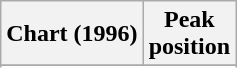<table class="wikitable sortable plainrowheaders" style="text-align:center">
<tr>
<th>Chart (1996)</th>
<th>Peak<br>position</th>
</tr>
<tr>
</tr>
<tr>
</tr>
<tr>
</tr>
<tr>
</tr>
<tr>
</tr>
<tr>
</tr>
</table>
